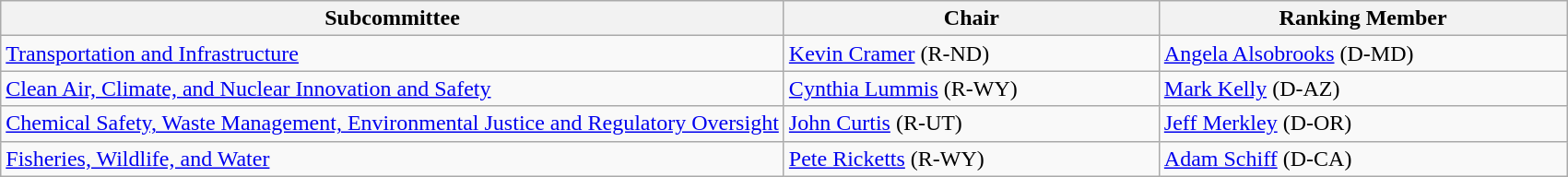<table class="wikitable">
<tr>
<th style="width:50%;">Subcommittee</th>
<th>Chair</th>
<th>Ranking Member</th>
</tr>
<tr>
<td><a href='#'>Transportation and Infrastructure</a></td>
<td><a href='#'>Kevin Cramer</a> (R-ND)</td>
<td><a href='#'>Angela Alsobrooks</a> (D-MD)</td>
</tr>
<tr>
<td><a href='#'>Clean Air, Climate, and Nuclear Innovation and Safety</a></td>
<td><a href='#'>Cynthia Lummis</a> (R-WY)</td>
<td><a href='#'>Mark Kelly</a> (D-AZ)</td>
</tr>
<tr>
<td><a href='#'>Chemical Safety, Waste Management, Environmental Justice and Regulatory Oversight</a></td>
<td><a href='#'>John Curtis</a> (R-UT)</td>
<td><a href='#'>Jeff Merkley</a> (D-OR)</td>
</tr>
<tr>
<td><a href='#'>Fisheries, Wildlife, and Water</a></td>
<td><a href='#'>Pete Ricketts</a> (R-WY)</td>
<td><a href='#'>Adam Schiff</a> (D-CA)</td>
</tr>
</table>
